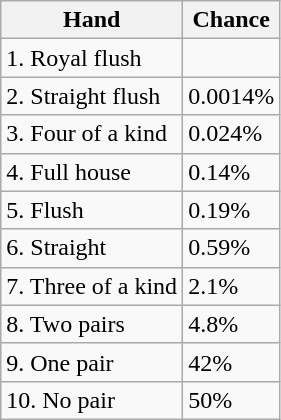<table class = "wikitable floatright">
<tr>
<th>Hand</th>
<th>Chance</th>
</tr>
<tr>
<td>1. Royal flush</td>
<td></td>
</tr>
<tr>
<td>2. Straight flush</td>
<td>0.0014%</td>
</tr>
<tr>
<td>3. Four of a kind</td>
<td>0.024%</td>
</tr>
<tr>
<td>4. Full house</td>
<td>0.14%</td>
</tr>
<tr>
<td>5. Flush</td>
<td>0.19%</td>
</tr>
<tr>
<td>6. Straight</td>
<td>0.59%</td>
</tr>
<tr>
<td>7. Three of a kind</td>
<td>2.1%</td>
</tr>
<tr>
<td>8. Two pairs</td>
<td>4.8%</td>
</tr>
<tr>
<td>9. One pair</td>
<td>42%</td>
</tr>
<tr>
<td>10. No pair</td>
<td>50%</td>
</tr>
</table>
